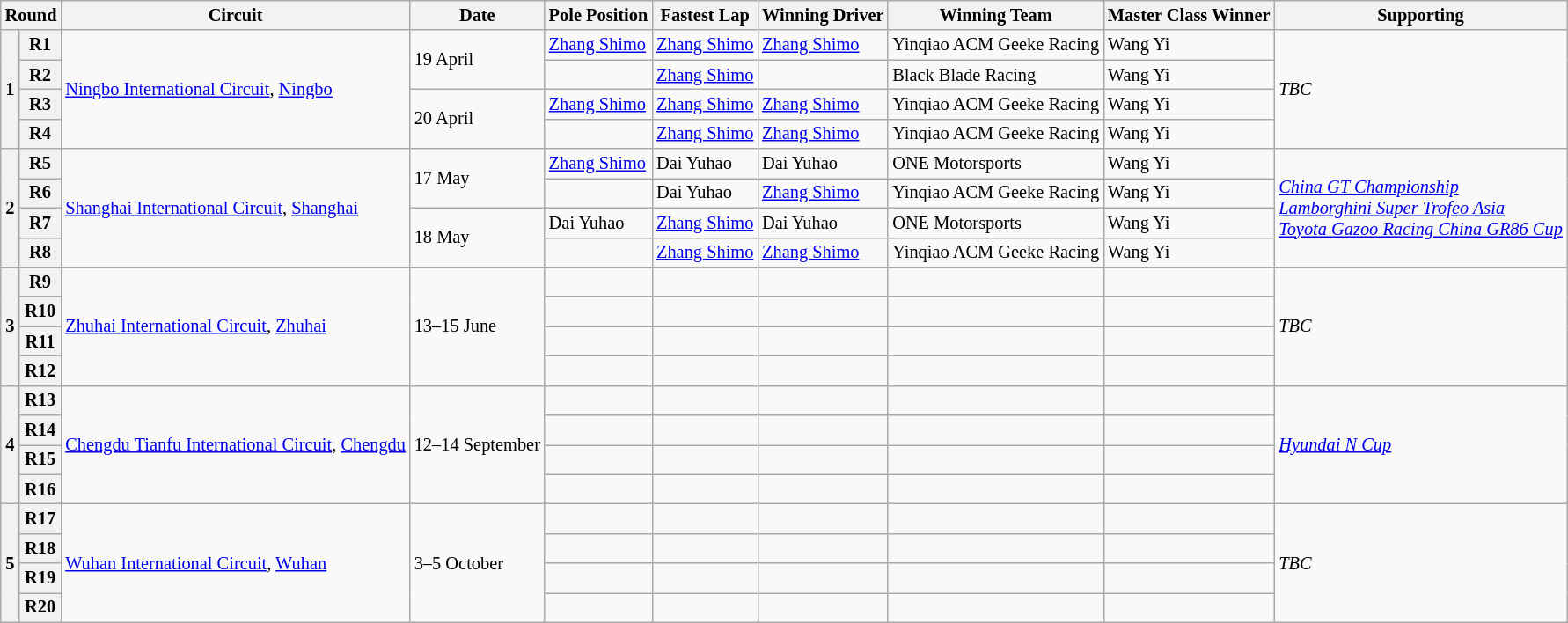<table class="wikitable" style="font-size: 85%">
<tr>
<th colspan=2>Round</th>
<th>Circuit</th>
<th>Date</th>
<th nowrap>Pole Position</th>
<th nowrap>Fastest Lap</th>
<th nowrap>Winning Driver</th>
<th nowrap>Winning Team</th>
<th nowrap>Master Class Winner</th>
<th>Supporting</th>
</tr>
<tr>
<th rowspan=4>1</th>
<th>R1</th>
<td rowspan=4><a href='#'>Ningbo International Circuit</a>, <a href='#'>Ningbo</a></td>
<td rowspan=2>19 April</td>
<td nowrap> <a href='#'>Zhang Shimo</a></td>
<td nowrap> <a href='#'>Zhang Shimo</a></td>
<td nowrap> <a href='#'>Zhang Shimo</a></td>
<td nowrap> Yinqiao ACM Geeke Racing</td>
<td> Wang Yi</td>
<td rowspan=4><em>TBC</em></td>
</tr>
<tr>
<th>R2</th>
<td></td>
<td> <a href='#'>Zhang Shimo</a></td>
<td> </td>
<td> Black Blade Racing</td>
<td> Wang Yi</td>
</tr>
<tr>
<th>R3</th>
<td rowspan=2>20 April</td>
<td> <a href='#'>Zhang Shimo</a></td>
<td> <a href='#'>Zhang Shimo</a></td>
<td> <a href='#'>Zhang Shimo</a></td>
<td> Yinqiao ACM Geeke Racing</td>
<td> Wang Yi</td>
</tr>
<tr>
<th>R4</th>
<td></td>
<td> <a href='#'>Zhang Shimo</a></td>
<td> <a href='#'>Zhang Shimo</a></td>
<td> Yinqiao ACM Geeke Racing</td>
<td> Wang Yi</td>
</tr>
<tr>
<th rowspan=4>2</th>
<th>R5</th>
<td rowspan=4><a href='#'>Shanghai International Circuit</a>, <a href='#'>Shanghai</a></td>
<td rowspan=2>17 May</td>
<td> <a href='#'>Zhang Shimo</a></td>
<td> Dai Yuhao</td>
<td> Dai Yuhao</td>
<td> ONE Motorsports</td>
<td> Wang Yi</td>
<td rowspan=4 nowrap><em><a href='#'>China GT Championship</a><br><a href='#'>Lamborghini Super Trofeo Asia</a><br><a href='#'>Toyota Gazoo Racing China GR86 Cup</a></em></td>
</tr>
<tr>
<th>R6</th>
<td></td>
<td> Dai Yuhao</td>
<td> <a href='#'>Zhang Shimo</a></td>
<td> Yinqiao ACM Geeke Racing</td>
<td> Wang Yi</td>
</tr>
<tr>
<th>R7</th>
<td rowspan=2>18 May</td>
<td> Dai Yuhao</td>
<td> <a href='#'>Zhang Shimo</a></td>
<td> Dai Yuhao</td>
<td> ONE Motorsports</td>
<td> Wang Yi</td>
</tr>
<tr>
<th>R8</th>
<td></td>
<td> <a href='#'>Zhang Shimo</a></td>
<td> <a href='#'>Zhang Shimo</a></td>
<td> Yinqiao ACM Geeke Racing</td>
<td> Wang Yi</td>
</tr>
<tr>
<th rowspan=4>3</th>
<th>R9</th>
<td rowspan=4><a href='#'>Zhuhai International Circuit</a>, <a href='#'>Zhuhai</a></td>
<td rowspan=4>13–15 June</td>
<td></td>
<td></td>
<td></td>
<td></td>
<td></td>
<td rowspan=4><em>TBC</em></td>
</tr>
<tr>
<th>R10</th>
<td></td>
<td></td>
<td></td>
<td></td>
<td></td>
</tr>
<tr>
<th>R11</th>
<td></td>
<td></td>
<td></td>
<td></td>
<td></td>
</tr>
<tr>
<th>R12</th>
<td></td>
<td></td>
<td></td>
<td></td>
<td></td>
</tr>
<tr>
<th rowspan=4>4</th>
<th>R13</th>
<td rowspan=4 nowrap><a href='#'>Chengdu Tianfu International Circuit</a>, <a href='#'>Chengdu</a></td>
<td rowspan=4 nowrap>12–14 September</td>
<td></td>
<td></td>
<td></td>
<td></td>
<td></td>
<td rowspan=4><em><a href='#'>Hyundai N Cup</a></em></td>
</tr>
<tr>
<th>R14</th>
<td></td>
<td></td>
<td></td>
<td></td>
<td></td>
</tr>
<tr>
<th>R15</th>
<td></td>
<td></td>
<td></td>
<td></td>
<td></td>
</tr>
<tr>
<th>R16</th>
<td></td>
<td></td>
<td></td>
<td></td>
<td></td>
</tr>
<tr>
<th rowspan=4>5</th>
<th>R17</th>
<td rowspan=4><a href='#'>Wuhan International Circuit</a>, <a href='#'>Wuhan</a></td>
<td rowspan=4>3–5 October</td>
<td></td>
<td></td>
<td></td>
<td></td>
<td></td>
<td rowspan=4><em>TBC</em></td>
</tr>
<tr>
<th>R18</th>
<td></td>
<td></td>
<td></td>
<td></td>
<td></td>
</tr>
<tr>
<th>R19</th>
<td></td>
<td></td>
<td></td>
<td></td>
<td></td>
</tr>
<tr>
<th>R20</th>
<td></td>
<td></td>
<td></td>
<td></td>
<td></td>
</tr>
</table>
